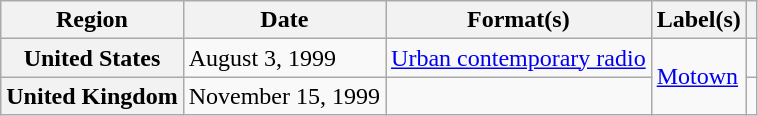<table class="wikitable plainrowheaders">
<tr>
<th scope="col">Region</th>
<th scope="col">Date</th>
<th scope="col">Format(s)</th>
<th scope="col">Label(s)</th>
<th scope="col"></th>
</tr>
<tr>
<th scope="row">United States</th>
<td>August 3, 1999</td>
<td><a href='#'>Urban contemporary radio</a></td>
<td rowspan="2"><a href='#'>Motown</a></td>
<td align="center"></td>
</tr>
<tr>
<th scope="row">United Kingdom</th>
<td>November 15, 1999</td>
<td></td>
<td align="center"></td>
</tr>
</table>
